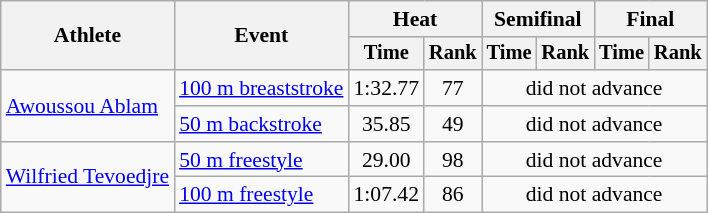<table class=wikitable style="font-size:90%">
<tr>
<th rowspan="2">Athlete</th>
<th rowspan="2">Event</th>
<th colspan="2">Heat</th>
<th colspan="2">Semifinal</th>
<th colspan="2">Final</th>
</tr>
<tr style="font-size:95%">
<th>Time</th>
<th>Rank</th>
<th>Time</th>
<th>Rank</th>
<th>Time</th>
<th>Rank</th>
</tr>
<tr align=center>
<td align=left rowspan=2><a href='#'>Awoussou Ablam</a></td>
<td align=left><a href='#'>100 m breaststroke</a></td>
<td>1:32.77</td>
<td>77</td>
<td colspan=4>did not advance</td>
</tr>
<tr align=center>
<td align=left><a href='#'>50 m backstroke</a></td>
<td>35.85</td>
<td>49</td>
<td colspan=4>did not advance</td>
</tr>
<tr align=center>
<td align=left rowspan=2><a href='#'>Wilfried Tevoedjre</a></td>
<td align=left><a href='#'>50 m freestyle</a></td>
<td>29.00</td>
<td>98</td>
<td colspan=4>did not advance</td>
</tr>
<tr align=center>
<td align=left><a href='#'>100 m freestyle</a></td>
<td>1:07.42</td>
<td>86</td>
<td colspan=4>did not advance</td>
</tr>
</table>
